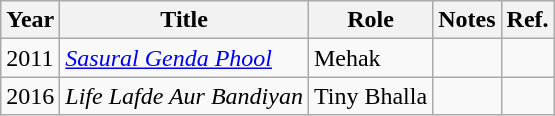<table class="wikitable sortable">
<tr>
<th>Year</th>
<th>Title</th>
<th>Role</th>
<th>Notes</th>
<th>Ref.</th>
</tr>
<tr>
<td>2011</td>
<td><em><a href='#'>Sasural Genda Phool</a></em></td>
<td>Mehak</td>
<td></td>
<td></td>
</tr>
<tr>
<td>2016</td>
<td><em>Life Lafde Aur Bandiyan</em></td>
<td>Tiny Bhalla</td>
<td></td>
<td></td>
</tr>
</table>
